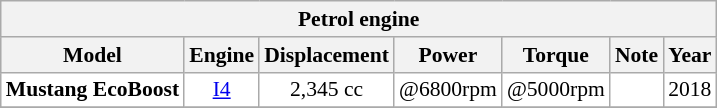<table class="wikitable" style="text-align:center; font-size:90%;">
<tr>
<th colspan=10>Petrol engine</th>
</tr>
<tr style="background:#dcdcdc; text-align:center; vertical-align:middle;">
<th>Model</th>
<th>Engine</th>
<th>Displacement</th>
<th>Power</th>
<th>Torque</th>
<th>Note</th>
<th>Year</th>
</tr>
<tr style="background:#fff;">
<td><strong>Mustang EcoBoost</strong></td>
<td><a href='#'>I4</a></td>
<td>2,345 cc</td>
<td> @6800rpm</td>
<td> @5000rpm</td>
<td></td>
<td>2018</td>
</tr>
<tr>
</tr>
</table>
